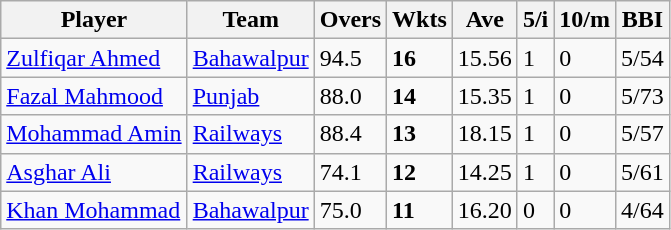<table class="wikitable">
<tr>
<th>Player</th>
<th>Team</th>
<th>Overs</th>
<th>Wkts</th>
<th>Ave</th>
<th>5/i</th>
<th>10/m</th>
<th>BBI</th>
</tr>
<tr>
<td><a href='#'>Zulfiqar Ahmed</a></td>
<td><a href='#'>Bahawalpur</a></td>
<td>94.5</td>
<td><strong>16</strong></td>
<td>15.56</td>
<td>1</td>
<td>0</td>
<td>5/54</td>
</tr>
<tr>
<td><a href='#'>Fazal Mahmood</a></td>
<td><a href='#'>Punjab</a></td>
<td>88.0</td>
<td><strong>14</strong></td>
<td>15.35</td>
<td>1</td>
<td>0</td>
<td>5/73</td>
</tr>
<tr>
<td><a href='#'>Mohammad Amin</a></td>
<td><a href='#'>Railways</a></td>
<td>88.4</td>
<td><strong>13</strong></td>
<td>18.15</td>
<td>1</td>
<td>0</td>
<td>5/57</td>
</tr>
<tr>
<td><a href='#'>Asghar Ali</a></td>
<td><a href='#'>Railways</a></td>
<td>74.1</td>
<td><strong>12</strong></td>
<td>14.25</td>
<td>1</td>
<td>0</td>
<td>5/61</td>
</tr>
<tr>
<td><a href='#'>Khan Mohammad</a></td>
<td><a href='#'>Bahawalpur</a></td>
<td>75.0</td>
<td><strong>11</strong></td>
<td>16.20</td>
<td>0</td>
<td>0</td>
<td>4/64</td>
</tr>
</table>
